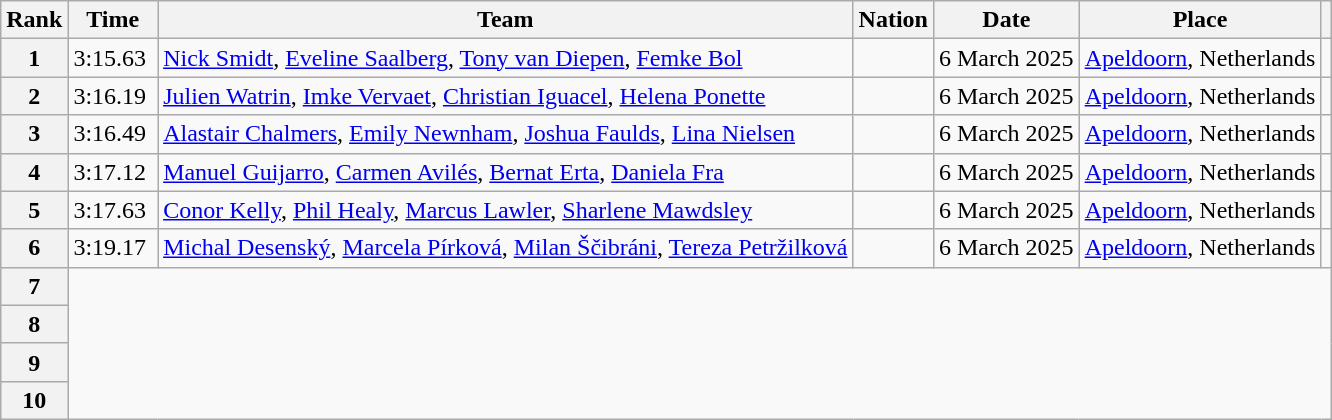<table class="wikitable">
<tr>
<th scope="col">Rank</th>
<th scope="col">Time</th>
<th scope="col">Team</th>
<th scope="col">Nation</th>
<th scope="col">Date</th>
<th scope="col">Place</th>
<th scope="col"></th>
</tr>
<tr>
<th scope="row">1</th>
<td>3:15.63 </td>
<td><a href='#'>Nick Smidt</a>, <a href='#'>Eveline Saalberg</a>, <a href='#'>Tony van Diepen</a>, <a href='#'>Femke Bol</a></td>
<td></td>
<td>6 March 2025</td>
<td><a href='#'>Apeldoorn</a>, Netherlands</td>
<td></td>
</tr>
<tr>
<th scope="row">2</th>
<td>3:16.19 </td>
<td><a href='#'>Julien Watrin</a>, <a href='#'>Imke Vervaet</a>, <a href='#'>Christian Iguacel</a>, <a href='#'>Helena Ponette</a></td>
<td></td>
<td>6 March 2025</td>
<td><a href='#'>Apeldoorn</a>, Netherlands</td>
<td></td>
</tr>
<tr>
<th scope="row">3</th>
<td>3:16.49 </td>
<td><a href='#'>Alastair Chalmers</a>, <a href='#'>Emily Newnham</a>, <a href='#'>Joshua Faulds</a>, <a href='#'>Lina Nielsen</a></td>
<td></td>
<td>6 March 2025</td>
<td><a href='#'>Apeldoorn</a>, Netherlands</td>
<td></td>
</tr>
<tr>
<th scope="row">4</th>
<td>3:17.12 </td>
<td><a href='#'>Manuel Guijarro</a>, <a href='#'>Carmen Avilés</a>, <a href='#'>Bernat Erta</a>, <a href='#'>Daniela Fra</a></td>
<td></td>
<td>6 March 2025</td>
<td><a href='#'>Apeldoorn</a>, Netherlands</td>
<td></td>
</tr>
<tr>
<th scope="row">5</th>
<td>3:17.63 </td>
<td><a href='#'>Conor Kelly</a>, <a href='#'>Phil Healy</a>, <a href='#'>Marcus Lawler</a>, <a href='#'>Sharlene Mawdsley</a></td>
<td></td>
<td>6 March 2025</td>
<td><a href='#'>Apeldoorn</a>, Netherlands</td>
<td></td>
</tr>
<tr>
<th scope="row">6</th>
<td>3:19.17 </td>
<td><a href='#'>Michal Desenský</a>, <a href='#'>Marcela Pírková</a>, <a href='#'>Milan Ščibráni</a>, <a href='#'>Tereza Petržilková</a></td>
<td></td>
<td>6 March 2025</td>
<td><a href='#'>Apeldoorn</a>, Netherlands</td>
<td></td>
</tr>
<tr>
<th scope="row">7</th>
</tr>
<tr>
<th scope="row">8</th>
</tr>
<tr>
<th scope="row">9</th>
</tr>
<tr>
<th scope="row">10</th>
</tr>
</table>
